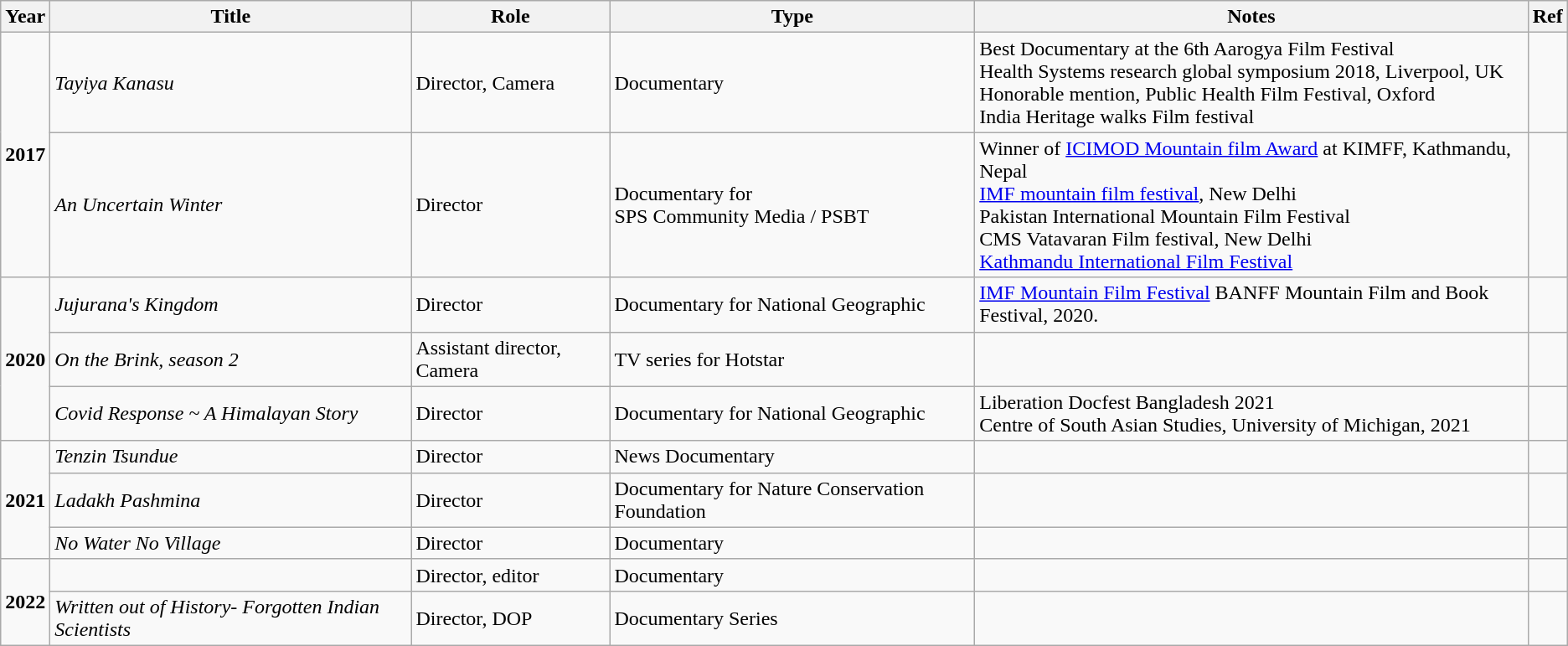<table class="wikitable">
<tr>
<th>Year</th>
<th>Title</th>
<th>Role</th>
<th>Type</th>
<th>Notes</th>
<th>Ref</th>
</tr>
<tr>
<td rowspan="2"><strong>2017</strong></td>
<td><em>Tayiya Kanasu</em></td>
<td>Director, Camera</td>
<td>Documentary</td>
<td>Best Documentary at the 6th Aarogya Film Festival<br>Health Systems research global symposium 2018, Liverpool, UK<br>Honorable mention, Public Health Film Festival, Oxford<br>India Heritage walks Film festival</td>
<td></td>
</tr>
<tr>
<td><em>An Uncertain Winter</em></td>
<td>Director</td>
<td>Documentary for<br>SPS Community Media / PSBT</td>
<td>Winner of <a href='#'>ICIMOD Mountain film Award</a> at KIMFF, Kathmandu, Nepal<br><a href='#'>IMF mountain film festival</a>, New Delhi<br>Pakistan International Mountain Film Festival<br>CMS Vatavaran Film festival, New Delhi<br><a href='#'>Kathmandu International Film Festival</a></td>
<td></td>
</tr>
<tr>
<td rowspan="3"><strong>2020</strong></td>
<td><em>Jujurana's Kingdom</em></td>
<td>Director</td>
<td>Documentary for National Geographic</td>
<td><a href='#'>IMF Mountain Film  Festival</a> BANFF Mountain Film and Book Festival, 2020.</td>
<td></td>
</tr>
<tr>
<td><em>On the Brink, season 2</em></td>
<td>Assistant director, Camera</td>
<td>TV series for Hotstar</td>
<td></td>
<td></td>
</tr>
<tr>
<td><em>Covid Response ~ A Himalayan Story</em></td>
<td>Director</td>
<td>Documentary for National Geographic</td>
<td>Liberation Docfest Bangladesh 2021<br>Centre of South Asian Studies, University of Michigan, 2021</td>
<td></td>
</tr>
<tr>
<td rowspan="3"><strong>2021</strong></td>
<td><em>Tenzin Tsundue</em></td>
<td>Director</td>
<td>News Documentary</td>
<td></td>
<td></td>
</tr>
<tr>
<td><em>Ladakh Pashmina</em></td>
<td>Director</td>
<td>Documentary for Nature Conservation Foundation</td>
<td></td>
<td></td>
</tr>
<tr>
<td><em>No Water No Village</em></td>
<td>Director</td>
<td>Documentary</td>
<td></td>
<td></td>
</tr>
<tr>
<td rowspan="2"><strong>2022</strong></td>
<td><em></em></td>
<td>Director, editor</td>
<td>Documentary</td>
<td></td>
<td></td>
</tr>
<tr>
<td><em>Written out of History- Forgotten Indian Scientists</em></td>
<td>Director, DOP</td>
<td>Documentary Series</td>
<td></td>
<td></td>
</tr>
</table>
